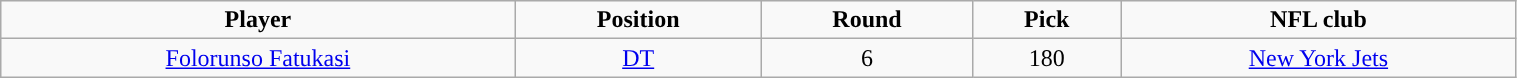<table class="wikitable" width="80%">
<tr align="center">
<td><strong>Player</strong></td>
<td><strong>Position</strong></td>
<td><strong>Round</strong></td>
<td><strong>Pick</strong></td>
<td><strong>NFL club</strong></td>
</tr>
<tr align="center" bgcolor="">
<td><a href='#'>Folorunso Fatukasi</a></td>
<td><a href='#'>DT</a></td>
<td>6</td>
<td>180</td>
<td><a href='#'>New York Jets</a></td>
</tr>
</table>
